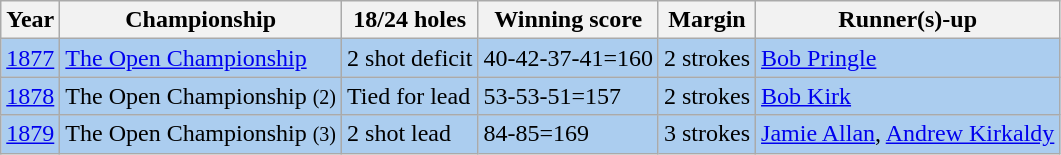<table class="sortable wikitable">
<tr>
<th>Year</th>
<th>Championship</th>
<th>18/24 holes</th>
<th>Winning score</th>
<th>Margin</th>
<th>Runner(s)-up</th>
</tr>
<tr style="background:#ABCDEF;">
<td align=center><a href='#'>1877</a></td>
<td><a href='#'>The Open Championship</a></td>
<td>2 shot deficit</td>
<td>40-42-37-41=160</td>
<td>2 strokes</td>
<td> <a href='#'>Bob Pringle</a></td>
</tr>
<tr style="background:#ABCDEF;">
<td align=center><a href='#'>1878</a></td>
<td>The Open Championship <small> (2)</small></td>
<td>Tied for lead</td>
<td>53-53-51=157</td>
<td>2 strokes</td>
<td> <a href='#'>Bob Kirk</a></td>
</tr>
<tr style="background:#ABCDEF;">
<td align=center><a href='#'>1879</a></td>
<td>The Open Championship <small> (3)</small></td>
<td>2 shot lead</td>
<td>84-85=169</td>
<td>3 strokes</td>
<td> <a href='#'>Jamie Allan</a>,  <a href='#'>Andrew Kirkaldy</a></td>
</tr>
</table>
